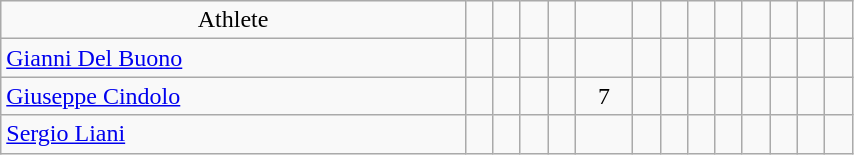<table class="wikitable" style="text-align: center; font-size:100%" width=45%">
<tr>
<td>Athlete</td>
<td></td>
<td></td>
<td></td>
<td></td>
<td></td>
<td></td>
<td></td>
<td></td>
<td></td>
<td></td>
<td></td>
<td></td>
<td></td>
</tr>
<tr>
<td align=left><a href='#'>Gianni Del Buono</a></td>
<td></td>
<td></td>
<td></td>
<td></td>
<td></td>
<td></td>
<td></td>
<td></td>
<td></td>
<td></td>
<td></td>
<td></td>
<td></td>
</tr>
<tr>
<td align=left><a href='#'>Giuseppe Cindolo</a></td>
<td></td>
<td></td>
<td></td>
<td></td>
<td>7</td>
<td></td>
<td></td>
<td></td>
<td></td>
<td></td>
<td></td>
<td></td>
<td></td>
</tr>
<tr>
<td align=left><a href='#'>Sergio Liani</a></td>
<td></td>
<td></td>
<td></td>
<td></td>
<td></td>
<td></td>
<td></td>
<td></td>
<td></td>
<td></td>
<td></td>
<td></td>
<td></td>
</tr>
</table>
